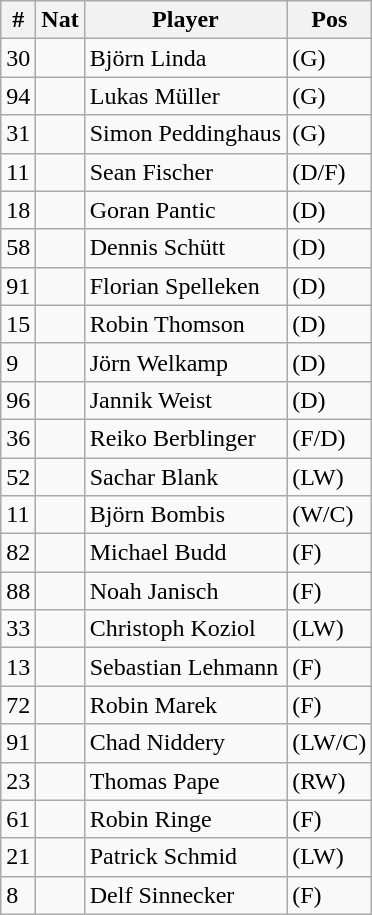<table class="wikitable">
<tr>
<th>#</th>
<th>Nat</th>
<th>Player</th>
<th>Pos</th>
</tr>
<tr>
<td>30</td>
<td></td>
<td>Björn Linda</td>
<td>(G)</td>
</tr>
<tr>
<td>94</td>
<td></td>
<td>Lukas Müller</td>
<td>(G)</td>
</tr>
<tr>
<td>31</td>
<td></td>
<td>Simon Peddinghaus</td>
<td>(G)</td>
</tr>
<tr>
<td>11</td>
<td></td>
<td>Sean Fischer</td>
<td>(D/F)</td>
</tr>
<tr>
<td>18</td>
<td></td>
<td>Goran Pantic</td>
<td>(D)</td>
</tr>
<tr>
<td>58</td>
<td></td>
<td>Dennis Schütt</td>
<td>(D)</td>
</tr>
<tr>
<td>91</td>
<td></td>
<td>Florian Spelleken</td>
<td>(D)</td>
</tr>
<tr>
<td>15</td>
<td></td>
<td>Robin Thomson</td>
<td>(D)</td>
</tr>
<tr>
<td>9</td>
<td></td>
<td>Jörn Welkamp</td>
<td>(D)</td>
</tr>
<tr>
<td>96</td>
<td></td>
<td>Jannik Weist</td>
<td>(D)</td>
</tr>
<tr>
<td>36</td>
<td></td>
<td>Reiko Berblinger</td>
<td>(F/D)</td>
</tr>
<tr>
<td>52</td>
<td></td>
<td>Sachar Blank</td>
<td>(LW)</td>
</tr>
<tr>
<td>11</td>
<td></td>
<td>Björn Bombis</td>
<td>(W/C)</td>
</tr>
<tr>
<td>82</td>
<td></td>
<td>Michael Budd</td>
<td>(F)</td>
</tr>
<tr>
<td>88</td>
<td></td>
<td>Noah Janisch</td>
<td>(F)</td>
</tr>
<tr>
<td>33</td>
<td></td>
<td>Christoph Koziol</td>
<td>(LW)</td>
</tr>
<tr>
<td>13</td>
<td></td>
<td>Sebastian Lehmann</td>
<td>(F)</td>
</tr>
<tr>
<td>72</td>
<td></td>
<td>Robin Marek</td>
<td>(F)</td>
</tr>
<tr>
<td>91</td>
<td></td>
<td>Chad Niddery</td>
<td>(LW/C)</td>
</tr>
<tr>
<td>23</td>
<td></td>
<td>Thomas Pape</td>
<td>(RW)</td>
</tr>
<tr>
<td>61</td>
<td></td>
<td>Robin Ringe</td>
<td>(F)</td>
</tr>
<tr>
<td>21</td>
<td></td>
<td>Patrick Schmid</td>
<td>(LW)</td>
</tr>
<tr>
<td>8</td>
<td></td>
<td>Delf Sinnecker</td>
<td>(F)</td>
</tr>
</table>
